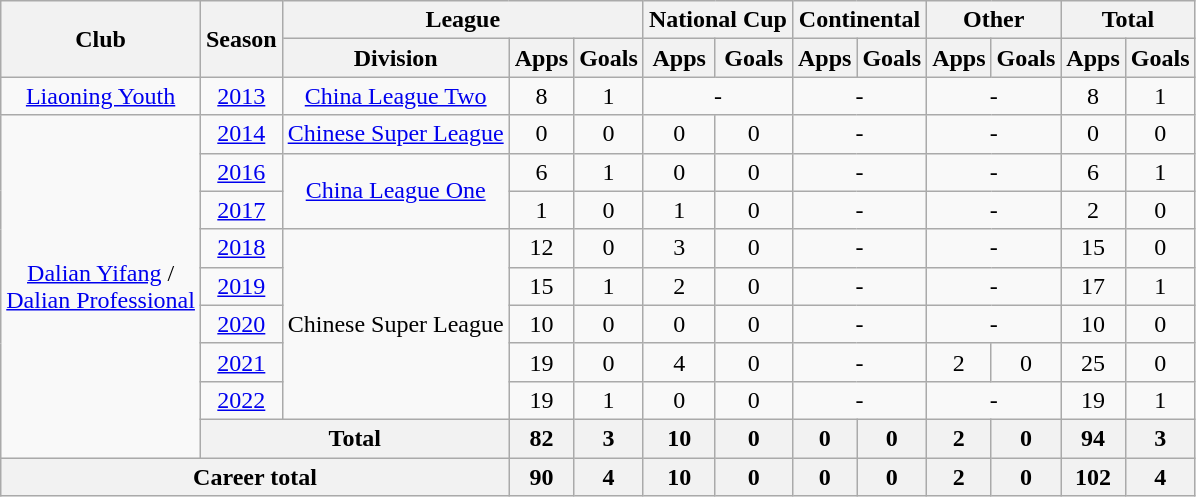<table class="wikitable" style="text-align: center">
<tr>
<th rowspan="2">Club</th>
<th rowspan="2">Season</th>
<th colspan="3">League</th>
<th colspan="2">National Cup</th>
<th colspan="2">Continental</th>
<th colspan="2">Other</th>
<th colspan="2">Total</th>
</tr>
<tr>
<th>Division</th>
<th>Apps</th>
<th>Goals</th>
<th>Apps</th>
<th>Goals</th>
<th>Apps</th>
<th>Goals</th>
<th>Apps</th>
<th>Goals</th>
<th>Apps</th>
<th>Goals</th>
</tr>
<tr>
<td><a href='#'>Liaoning Youth</a></td>
<td><a href='#'>2013</a></td>
<td><a href='#'>China League Two</a></td>
<td>8</td>
<td>1</td>
<td colspan="2">-</td>
<td colspan="2">-</td>
<td colspan="2">-</td>
<td>8</td>
<td>1</td>
</tr>
<tr>
<td rowspan="9"><a href='#'>Dalian Yifang</a> /<br><a href='#'>Dalian Professional</a></td>
<td><a href='#'>2014</a></td>
<td><a href='#'>Chinese Super League</a></td>
<td>0</td>
<td>0</td>
<td>0</td>
<td>0</td>
<td colspan="2">-</td>
<td colspan="2">-</td>
<td>0</td>
<td>0</td>
</tr>
<tr>
<td><a href='#'>2016</a></td>
<td rowspan="2"><a href='#'>China League One</a></td>
<td>6</td>
<td>1</td>
<td>0</td>
<td>0</td>
<td colspan="2">-</td>
<td colspan="2">-</td>
<td>6</td>
<td>1</td>
</tr>
<tr>
<td><a href='#'>2017</a></td>
<td>1</td>
<td>0</td>
<td>1</td>
<td>0</td>
<td colspan="2">-</td>
<td colspan="2">-</td>
<td>2</td>
<td>0</td>
</tr>
<tr>
<td><a href='#'>2018</a></td>
<td rowspan="5">Chinese Super League</td>
<td>12</td>
<td>0</td>
<td>3</td>
<td>0</td>
<td colspan="2">-</td>
<td colspan="2">-</td>
<td>15</td>
<td>0</td>
</tr>
<tr>
<td><a href='#'>2019</a></td>
<td>15</td>
<td>1</td>
<td>2</td>
<td>0</td>
<td colspan="2">-</td>
<td colspan="2">-</td>
<td>17</td>
<td>1</td>
</tr>
<tr>
<td><a href='#'>2020</a></td>
<td>10</td>
<td>0</td>
<td>0</td>
<td>0</td>
<td colspan="2">-</td>
<td colspan="2">-</td>
<td>10</td>
<td>0</td>
</tr>
<tr>
<td><a href='#'>2021</a></td>
<td>19</td>
<td>0</td>
<td>4</td>
<td>0</td>
<td colspan="2">-</td>
<td>2</td>
<td>0</td>
<td>25</td>
<td>0</td>
</tr>
<tr>
<td><a href='#'>2022</a></td>
<td>19</td>
<td>1</td>
<td>0</td>
<td>0</td>
<td colspan="2">-</td>
<td colspan="2">-</td>
<td>19</td>
<td>1</td>
</tr>
<tr>
<th colspan="2">Total</th>
<th>82</th>
<th>3</th>
<th>10</th>
<th>0</th>
<th>0</th>
<th>0</th>
<th>2</th>
<th>0</th>
<th>94</th>
<th>3</th>
</tr>
<tr>
<th colspan=3>Career total</th>
<th>90</th>
<th>4</th>
<th>10</th>
<th>0</th>
<th>0</th>
<th>0</th>
<th>2</th>
<th>0</th>
<th>102</th>
<th>4</th>
</tr>
</table>
